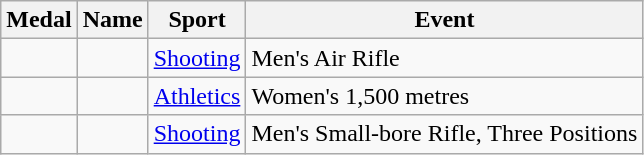<table class="wikitable sortable">
<tr>
<th>Medal</th>
<th>Name</th>
<th>Sport</th>
<th>Event</th>
</tr>
<tr>
<td></td>
<td></td>
<td><a href='#'>Shooting</a></td>
<td>Men's Air Rifle</td>
</tr>
<tr>
<td></td>
<td></td>
<td><a href='#'>Athletics</a></td>
<td>Women's 1,500 metres</td>
</tr>
<tr>
<td></td>
<td></td>
<td><a href='#'>Shooting</a></td>
<td>Men's Small-bore Rifle, Three Positions</td>
</tr>
</table>
